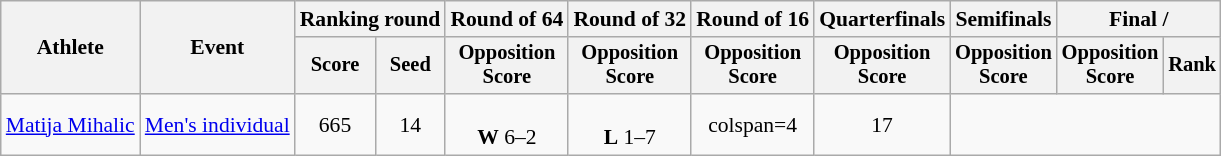<table class="wikitable" style="font-size:90%">
<tr>
<th rowspan=2>Athlete</th>
<th rowspan=2>Event</th>
<th colspan=2>Ranking round</th>
<th>Round of 64</th>
<th>Round of 32</th>
<th>Round of 16</th>
<th>Quarterfinals</th>
<th>Semifinals</th>
<th colspan=2>Final / </th>
</tr>
<tr style="font-size:95%">
<th>Score</th>
<th>Seed</th>
<th>Opposition<br>Score</th>
<th>Opposition<br>Score</th>
<th>Opposition<br>Score</th>
<th>Opposition<br>Score</th>
<th>Opposition<br>Score</th>
<th>Opposition<br>Score</th>
<th>Rank</th>
</tr>
<tr align=center>
<td align=left><a href='#'>Matija Mihalic</a></td>
<td align=left><a href='#'>Men's individual</a></td>
<td>665</td>
<td>14</td>
<td><br><strong>W</strong> 6–2</td>
<td><br><strong>L</strong> 1–7</td>
<td>colspan=4 </td>
<td>17</td>
</tr>
</table>
